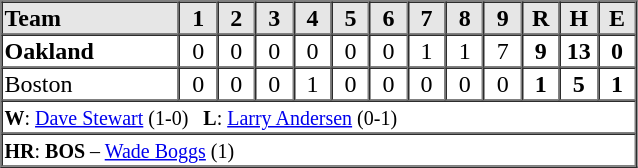<table border=1 cellspacing=0 width=425 style="margin-left:3em;">
<tr style="text-align:center; background-color:#e6e6e6;">
<th align=left width=28%>Team</th>
<th width=6%>1</th>
<th width=6%>2</th>
<th width=6%>3</th>
<th width=6%>4</th>
<th width=6%>5</th>
<th width=6%>6</th>
<th width=6%>7</th>
<th width=6%>8</th>
<th width=6%>9</th>
<th width=6%>R</th>
<th width=6%>H</th>
<th width=6%>E</th>
</tr>
<tr style="text-align:center;">
<td align=left><strong>Oakland</strong></td>
<td>0</td>
<td>0</td>
<td>0</td>
<td>0</td>
<td>0</td>
<td>0</td>
<td>1</td>
<td>1</td>
<td>7</td>
<td><strong>9</strong></td>
<td><strong>13</strong></td>
<td><strong>0</strong></td>
</tr>
<tr style="text-align:center;">
<td align=left>Boston</td>
<td>0</td>
<td>0</td>
<td>0</td>
<td>1</td>
<td>0</td>
<td>0</td>
<td>0</td>
<td>0</td>
<td>0</td>
<td><strong>1</strong></td>
<td><strong>5</strong></td>
<td><strong>1</strong></td>
</tr>
<tr style="text-align:left;">
<td colspan=13><small><strong>W</strong>: <a href='#'>Dave Stewart</a> (1-0)   <strong>L</strong>: <a href='#'>Larry Andersen</a> (0-1)  </small></td>
</tr>
<tr style="text-align:left;">
<td colspan=13><small><strong>HR</strong>: <strong>BOS</strong> – <a href='#'>Wade Boggs</a> (1)</small></td>
</tr>
</table>
